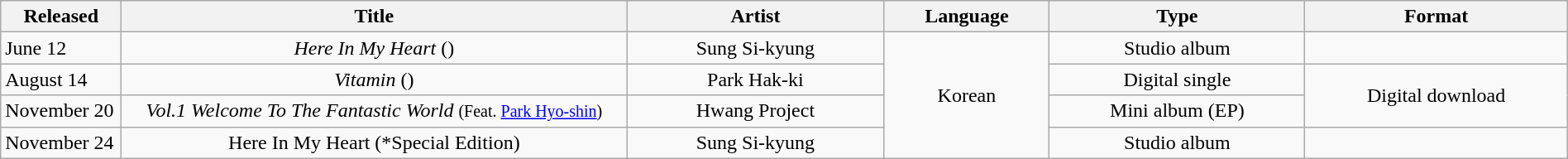<table class="wikitable"  style="width:100%">
<tr>
<th width=90px>Released</th>
<th width=400px>Title</th>
<th width=200px>Artist</th>
<th>Language</th>
<th>Type</th>
<th>Format</th>
</tr>
<tr>
<td>June 12</td>
<td align="center"><em>Here In My Heart</em> ()</td>
<td align="center">Sung Si-kyung</td>
<td align="center" rowspan="4">Korean</td>
<td align="center">Studio album</td>
<td></td>
</tr>
<tr>
<td>August 14</td>
<td align="center"><em>Vitamin</em> ()</td>
<td align="center">Park Hak-ki</td>
<td align="center">Digital single</td>
<td align="center" rowspan="2">Digital download</td>
</tr>
<tr>
<td>November 20</td>
<td align="center"><em>Vol.1 Welcome To The Fantastic World</em> <small>(Feat. <a href='#'>Park Hyo-shin</a>)</small></td>
<td align="center">Hwang Project</td>
<td align="center">Mini album (EP)</td>
</tr>
<tr>
<td>November 24</td>
<td align="center">Here In My Heart (*Special Edition)</td>
<td align="center">Sung Si-kyung</td>
<td align="center">Studio album</td>
<td></td>
</tr>
</table>
